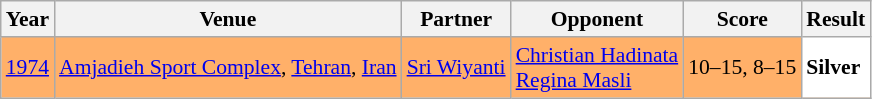<table class="sortable wikitable" style="font-size: 90%">
<tr>
<th>Year</th>
<th>Venue</th>
<th>Partner</th>
<th>Opponent</th>
<th>Score</th>
<th>Result</th>
</tr>
<tr style="background:#FFB069">
<td align="center"><a href='#'>1974</a></td>
<td align="left"><a href='#'>Amjadieh Sport Complex</a>, <a href='#'>Tehran</a>, <a href='#'>Iran</a></td>
<td align="left"> <a href='#'>Sri Wiyanti</a></td>
<td align="left"> <a href='#'>Christian Hadinata</a> <br>  <a href='#'>Regina Masli</a></td>
<td align="left">10–15, 8–15</td>
<td style="text-align:left; background:white"> <strong>Silver</strong></td>
</tr>
</table>
